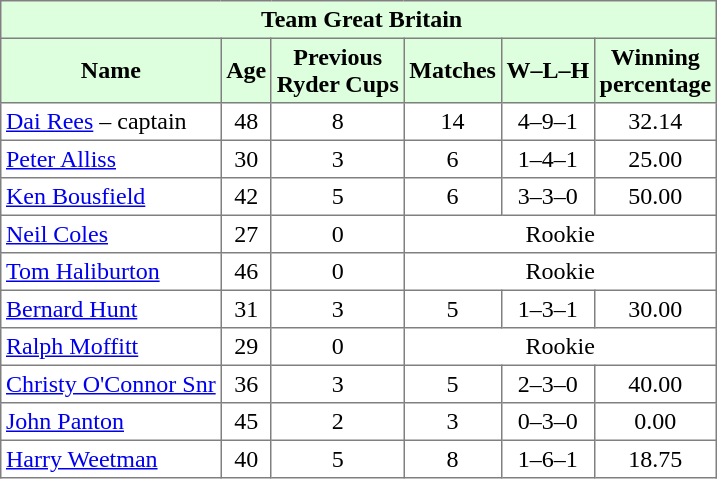<table border="1" cellpadding="3" style="border-collapse: collapse;text-align:center">
<tr style="background:#dfd;">
<td colspan="6"> <strong>Team Great Britain</strong></td>
</tr>
<tr style="background:#dfd;">
<th>Name</th>
<th>Age</th>
<th>Previous<br>Ryder Cups</th>
<th>Matches</th>
<th>W–L–H</th>
<th>Winning<br>percentage</th>
</tr>
<tr>
<td align=left> <a href='#'>Dai Rees</a> – captain</td>
<td>48</td>
<td>8</td>
<td>14</td>
<td>4–9–1</td>
<td>32.14</td>
</tr>
<tr>
<td align=left> <a href='#'>Peter Alliss</a></td>
<td>30</td>
<td>3</td>
<td>6</td>
<td>1–4–1</td>
<td>25.00</td>
</tr>
<tr>
<td align=left> <a href='#'>Ken Bousfield</a></td>
<td>42</td>
<td>5</td>
<td>6</td>
<td>3–3–0</td>
<td>50.00</td>
</tr>
<tr>
<td align=left> <a href='#'>Neil Coles</a></td>
<td>27</td>
<td>0</td>
<td colspan="3">Rookie</td>
</tr>
<tr>
<td align=left> <a href='#'>Tom Haliburton</a></td>
<td>46</td>
<td>0</td>
<td colspan="3">Rookie</td>
</tr>
<tr>
<td align=left> <a href='#'>Bernard Hunt</a></td>
<td>31</td>
<td>3</td>
<td>5</td>
<td>1–3–1</td>
<td>30.00</td>
</tr>
<tr>
<td align=left> <a href='#'>Ralph Moffitt</a></td>
<td>29</td>
<td>0</td>
<td colspan="3">Rookie</td>
</tr>
<tr>
<td align=left> <a href='#'>Christy O'Connor Snr</a></td>
<td>36</td>
<td>3</td>
<td>5</td>
<td>2–3–0</td>
<td>40.00</td>
</tr>
<tr>
<td align=left> <a href='#'>John Panton</a></td>
<td>45</td>
<td>2</td>
<td>3</td>
<td>0–3–0</td>
<td>0.00</td>
</tr>
<tr>
<td align=left> <a href='#'>Harry Weetman</a></td>
<td>40</td>
<td>5</td>
<td>8</td>
<td>1–6–1</td>
<td>18.75</td>
</tr>
</table>
